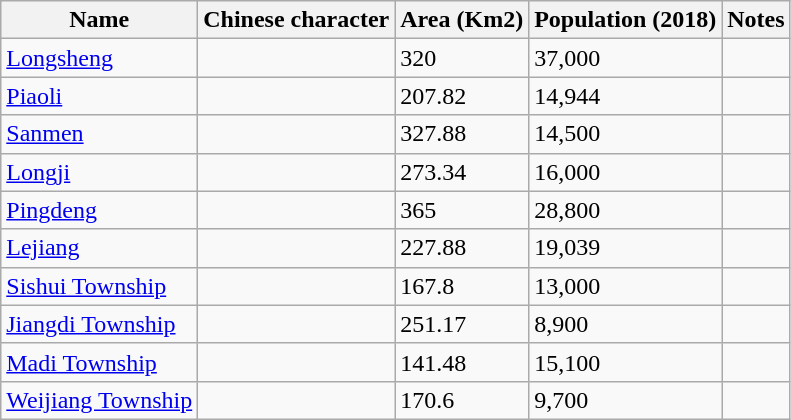<table class="wikitable">
<tr>
<th>Name</th>
<th>Chinese character</th>
<th>Area (Km2)</th>
<th>Population (2018)</th>
<th>Notes</th>
</tr>
<tr>
<td><a href='#'>Longsheng</a></td>
<td></td>
<td>320</td>
<td>37,000</td>
<td></td>
</tr>
<tr>
<td><a href='#'>Piaoli</a></td>
<td></td>
<td>207.82</td>
<td>14,944</td>
<td></td>
</tr>
<tr>
<td><a href='#'>Sanmen</a></td>
<td></td>
<td>327.88</td>
<td>14,500</td>
<td></td>
</tr>
<tr>
<td><a href='#'>Longji</a></td>
<td></td>
<td>273.34</td>
<td>16,000</td>
<td></td>
</tr>
<tr>
<td><a href='#'>Pingdeng</a></td>
<td></td>
<td>365</td>
<td>28,800</td>
<td></td>
</tr>
<tr>
<td><a href='#'>Lejiang</a></td>
<td></td>
<td>227.88</td>
<td>19,039</td>
<td></td>
</tr>
<tr>
<td><a href='#'>Sishui Township</a></td>
<td></td>
<td>167.8</td>
<td>13,000</td>
<td></td>
</tr>
<tr>
<td><a href='#'>Jiangdi Township</a></td>
<td></td>
<td>251.17</td>
<td>8,900</td>
<td></td>
</tr>
<tr>
<td><a href='#'>Madi Township</a></td>
<td></td>
<td>141.48</td>
<td>15,100</td>
<td></td>
</tr>
<tr>
<td><a href='#'>Weijiang Township</a></td>
<td></td>
<td>170.6</td>
<td>9,700</td>
<td></td>
</tr>
</table>
